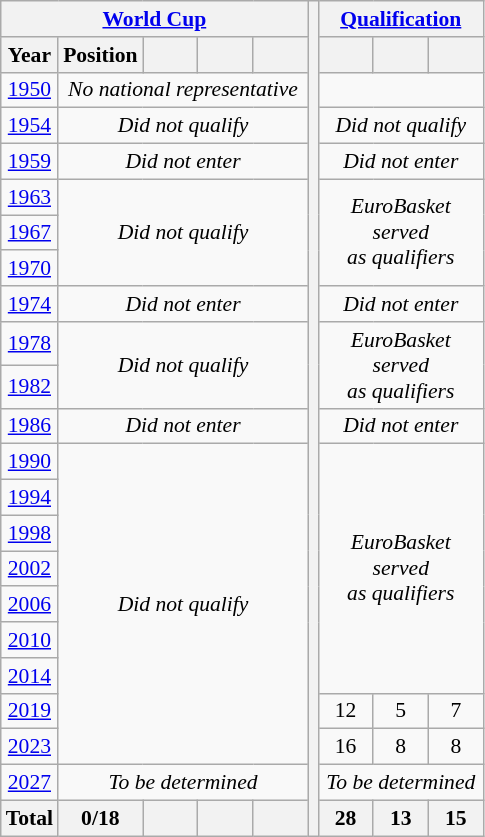<table class="wikitable" style="text-align: center;font-size:90%;">
<tr>
<th colspan=5><a href='#'>World Cup</a></th>
<th rowspan=23></th>
<th colspan=3><a href='#'>Qualification</a></th>
</tr>
<tr>
<th>Year</th>
<th>Position</th>
<th width=30></th>
<th width=30></th>
<th width=30></th>
<th width=30></th>
<th width=30></th>
<th width=30></th>
</tr>
<tr>
<td> <a href='#'>1950</a></td>
<td colspan=4><em>No national representative</em></td>
</tr>
<tr>
<td> <a href='#'>1954</a></td>
<td colspan=4><em>Did not qualify</em></td>
<td colspan=3><em>Did not qualify</em></td>
</tr>
<tr>
<td> <a href='#'>1959</a></td>
<td colspan=4><em>Did not enter</em></td>
<td colspan=3><em>Did not enter</em></td>
</tr>
<tr>
<td> <a href='#'>1963</a></td>
<td colspan=4 rowspan=3><em>Did not qualify</em></td>
<td colspan=3 rowspan=3><em>EuroBasket served<br>as qualifiers</em></td>
</tr>
<tr>
<td> <a href='#'>1967</a></td>
</tr>
<tr>
<td> <a href='#'>1970</a></td>
</tr>
<tr>
<td> <a href='#'>1974</a></td>
<td colspan=4><em>Did not enter</em></td>
<td colspan=3><em>Did not enter</em></td>
</tr>
<tr>
<td> <a href='#'>1978</a></td>
<td colspan=4 rowspan=2><em>Did not qualify</em></td>
<td colspan=3 rowspan=2><em>EuroBasket served<br>as qualifiers</em></td>
</tr>
<tr>
<td> <a href='#'>1982</a></td>
</tr>
<tr>
<td> <a href='#'>1986</a></td>
<td colspan=4><em>Did not enter</em></td>
<td colspan=3><em>Did not enter</em></td>
</tr>
<tr>
<td> <a href='#'>1990</a></td>
<td colspan=4 rowspan=9><em>Did not qualify</em></td>
<td colspan=3 rowspan=7><em>EuroBasket served<br>as qualifiers</em></td>
</tr>
<tr>
<td> <a href='#'>1994</a></td>
</tr>
<tr>
<td> <a href='#'>1998</a></td>
</tr>
<tr>
<td> <a href='#'>2002</a></td>
</tr>
<tr>
<td> <a href='#'>2006</a></td>
</tr>
<tr>
<td> <a href='#'>2010</a></td>
</tr>
<tr>
<td> <a href='#'>2014</a></td>
</tr>
<tr>
<td> <a href='#'>2019</a></td>
<td>12</td>
<td>5</td>
<td>7</td>
</tr>
<tr>
<td> <a href='#'>2023</a></td>
<td>16</td>
<td>8</td>
<td>8</td>
</tr>
<tr>
<td> <a href='#'>2027</a></td>
<td colspan=4><em>To be determined</em></td>
<td colspan=3><em>To be determined</em></td>
</tr>
<tr>
<th>Total</th>
<th>0/18</th>
<th></th>
<th></th>
<th></th>
<th>28</th>
<th>13</th>
<th>15</th>
</tr>
</table>
